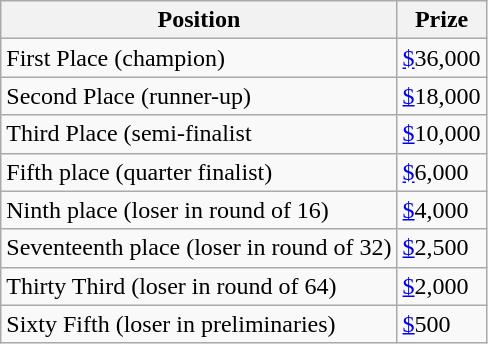<table class="wikitable">
<tr>
<th>Position</th>
<th>Prize</th>
</tr>
<tr>
<td>First Place (champion)</td>
<td><a href='#'>$</a>36,000</td>
</tr>
<tr>
<td>Second Place (runner-up)</td>
<td><a href='#'>$</a>18,000</td>
</tr>
<tr>
<td>Third Place (semi-finalist</td>
<td><a href='#'>$</a>10,000</td>
</tr>
<tr>
<td>Fifth place (quarter finalist)</td>
<td><a href='#'>$</a>6,000</td>
</tr>
<tr>
<td>Ninth place (loser in round of 16)</td>
<td><a href='#'>$</a>4,000</td>
</tr>
<tr>
<td>Seventeenth place (loser in round of 32)</td>
<td><a href='#'>$</a>2,500</td>
</tr>
<tr>
<td>Thirty Third (loser in round of 64)</td>
<td><a href='#'>$</a>2,000</td>
</tr>
<tr>
<td>Sixty Fifth (loser in preliminaries)</td>
<td><a href='#'>$</a>500</td>
</tr>
</table>
